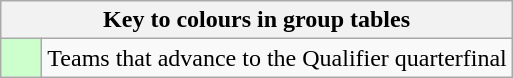<table class="wikitable" style="text-align: center;">
<tr>
<th colspan=2>Key to colours in group tables</th>
</tr>
<tr>
<td bgcolor=ccffcc style="width:20px;"></td>
<td align=left>Teams that advance to the Qualifier quarterfinal</td>
</tr>
</table>
